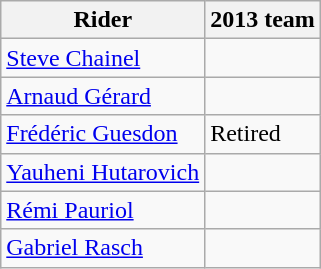<table class="wikitable">
<tr>
<th>Rider</th>
<th>2013 team</th>
</tr>
<tr>
<td><a href='#'>Steve Chainel</a></td>
<td></td>
</tr>
<tr>
<td><a href='#'>Arnaud Gérard</a></td>
<td></td>
</tr>
<tr>
<td><a href='#'>Frédéric Guesdon</a></td>
<td>Retired</td>
</tr>
<tr>
<td><a href='#'>Yauheni Hutarovich</a></td>
<td></td>
</tr>
<tr>
<td><a href='#'>Rémi Pauriol</a></td>
<td></td>
</tr>
<tr>
<td><a href='#'>Gabriel Rasch</a></td>
<td></td>
</tr>
</table>
